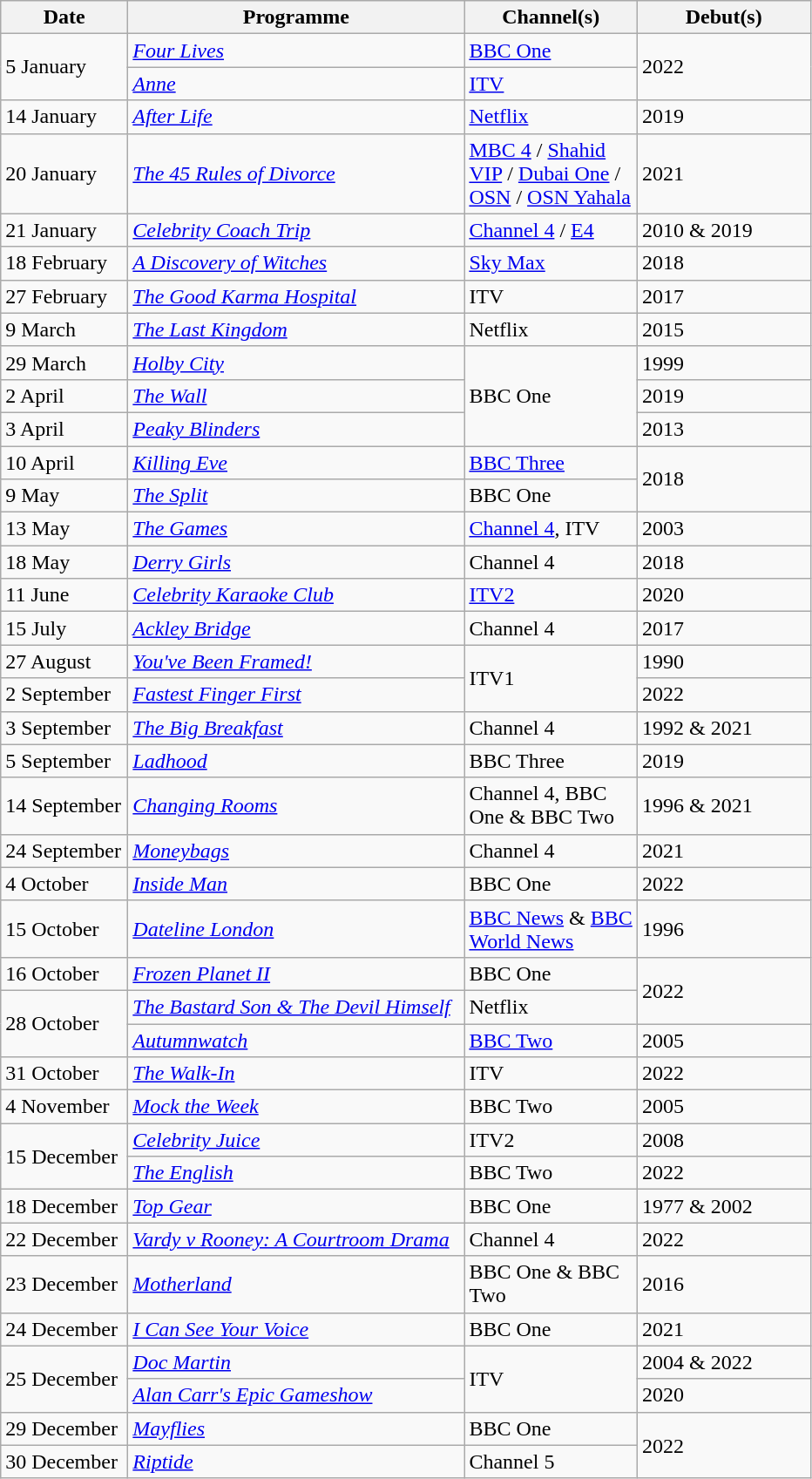<table class="wikitable">
<tr>
<th width=90>Date</th>
<th width=250>Programme</th>
<th width=125>Channel(s)</th>
<th width=125>Debut(s)</th>
</tr>
<tr>
<td rowspan="2">5 January</td>
<td><em><a href='#'>Four Lives</a></em></td>
<td><a href='#'>BBC One</a></td>
<td rowspan="2">2022</td>
</tr>
<tr>
<td><em><a href='#'>Anne</a></em></td>
<td><a href='#'>ITV</a></td>
</tr>
<tr>
<td>14 January</td>
<td><em><a href='#'>After Life</a></em></td>
<td><a href='#'>Netflix</a></td>
<td>2019</td>
</tr>
<tr>
<td>20 January</td>
<td><em><a href='#'>The 45 Rules of Divorce</a></em></td>
<td><a href='#'>MBC 4</a> / <a href='#'>Shahid VIP</a> / <a href='#'>Dubai One</a> / <a href='#'>OSN</a> / <a href='#'>OSN Yahala</a></td>
<td>2021</td>
</tr>
<tr>
<td>21 January</td>
<td><em><a href='#'>Celebrity Coach Trip</a></em></td>
<td><a href='#'>Channel 4</a> / <a href='#'>E4</a></td>
<td>2010 & 2019</td>
</tr>
<tr>
<td>18 February</td>
<td><em><a href='#'>A Discovery of Witches</a></em></td>
<td><a href='#'>Sky Max</a></td>
<td>2018</td>
</tr>
<tr>
<td>27 February</td>
<td><em><a href='#'>The Good Karma Hospital</a></em></td>
<td>ITV</td>
<td>2017</td>
</tr>
<tr>
<td>9 March</td>
<td><em><a href='#'>The Last Kingdom</a></em></td>
<td>Netflix</td>
<td>2015</td>
</tr>
<tr>
<td>29 March</td>
<td><em><a href='#'>Holby City</a></em></td>
<td rowspan="3">BBC One</td>
<td>1999</td>
</tr>
<tr>
<td>2 April</td>
<td><em><a href='#'>The Wall</a></em></td>
<td>2019</td>
</tr>
<tr>
<td>3 April</td>
<td><em><a href='#'>Peaky Blinders</a></em></td>
<td>2013</td>
</tr>
<tr>
<td>10 April</td>
<td><em><a href='#'>Killing Eve</a></em></td>
<td><a href='#'>BBC Three</a></td>
<td rowspan="2">2018</td>
</tr>
<tr>
<td>9 May</td>
<td><em><a href='#'>The Split</a></em></td>
<td>BBC One</td>
</tr>
<tr>
<td>13 May</td>
<td><em><a href='#'>The Games</a></em></td>
<td><a href='#'>Channel 4</a>, ITV</td>
<td>2003</td>
</tr>
<tr>
<td>18 May</td>
<td><em><a href='#'>Derry Girls</a></em></td>
<td>Channel 4</td>
<td>2018</td>
</tr>
<tr>
<td>11 June</td>
<td><em><a href='#'>Celebrity Karaoke Club</a></em></td>
<td><a href='#'>ITV2</a></td>
<td>2020</td>
</tr>
<tr>
<td>15 July</td>
<td><em><a href='#'>Ackley Bridge</a></em></td>
<td>Channel 4</td>
<td>2017</td>
</tr>
<tr>
<td>27 August</td>
<td><em><a href='#'>You've Been Framed!</a></em></td>
<td rowspan="2">ITV1</td>
<td>1990</td>
</tr>
<tr>
<td>2 September</td>
<td><em><a href='#'>Fastest Finger First</a></em></td>
<td>2022</td>
</tr>
<tr>
<td>3 September</td>
<td><em><a href='#'>The Big Breakfast</a></em></td>
<td>Channel 4</td>
<td>1992 & 2021</td>
</tr>
<tr>
<td>5 September</td>
<td><em><a href='#'>Ladhood</a></em></td>
<td>BBC Three</td>
<td>2019</td>
</tr>
<tr>
<td>14 September</td>
<td><em><a href='#'>Changing Rooms</a></em></td>
<td>Channel 4, BBC One & BBC Two</td>
<td>1996 & 2021</td>
</tr>
<tr>
<td>24 September</td>
<td><em><a href='#'>Moneybags</a></em></td>
<td>Channel 4</td>
<td>2021</td>
</tr>
<tr>
<td>4 October</td>
<td><em><a href='#'>Inside Man</a></em></td>
<td>BBC One</td>
<td>2022</td>
</tr>
<tr>
<td>15 October</td>
<td><em><a href='#'>Dateline London</a></em></td>
<td><a href='#'>BBC News</a> & <a href='#'>BBC World News</a></td>
<td>1996</td>
</tr>
<tr>
<td>16 October</td>
<td><em><a href='#'>Frozen Planet II</a></em></td>
<td>BBC One</td>
<td rowspan="2">2022</td>
</tr>
<tr>
<td rowspan="2">28 October</td>
<td><em><a href='#'>The Bastard Son & The Devil Himself</a></em></td>
<td>Netflix</td>
</tr>
<tr>
<td><em><a href='#'>Autumnwatch</a></em></td>
<td><a href='#'>BBC Two</a></td>
<td>2005</td>
</tr>
<tr>
<td>31 October</td>
<td><em><a href='#'>The Walk-In</a></em></td>
<td>ITV</td>
<td>2022</td>
</tr>
<tr>
<td>4 November</td>
<td><em><a href='#'>Mock the Week</a></em></td>
<td>BBC Two</td>
<td>2005</td>
</tr>
<tr>
<td rowspan="2">15 December</td>
<td><em><a href='#'>Celebrity Juice</a></em></td>
<td>ITV2</td>
<td>2008</td>
</tr>
<tr>
<td><em><a href='#'>The English</a></em></td>
<td>BBC Two</td>
<td>2022</td>
</tr>
<tr>
<td>18 December</td>
<td><em><a href='#'>Top Gear</a></em></td>
<td>BBC One</td>
<td>1977 & 2002</td>
</tr>
<tr>
<td>22 December</td>
<td><em><a href='#'>Vardy v Rooney: A Courtroom Drama</a></em></td>
<td>Channel 4</td>
<td>2022</td>
</tr>
<tr>
<td>23 December</td>
<td><em><a href='#'>Motherland</a></em></td>
<td>BBC One & BBC Two</td>
<td>2016</td>
</tr>
<tr>
<td>24 December</td>
<td><em><a href='#'>I Can See Your Voice</a></em></td>
<td>BBC One</td>
<td>2021</td>
</tr>
<tr>
<td rowspan="2">25 December</td>
<td><em><a href='#'>Doc Martin</a></em></td>
<td rowspan="2">ITV</td>
<td>2004 & 2022</td>
</tr>
<tr>
<td><em><a href='#'>Alan Carr's Epic Gameshow</a></em></td>
<td>2020</td>
</tr>
<tr>
<td>29 December</td>
<td><em><a href='#'>Mayflies</a></em></td>
<td>BBC One</td>
<td rowspan="2">2022</td>
</tr>
<tr>
<td>30 December</td>
<td><em><a href='#'>Riptide</a></em></td>
<td>Channel 5</td>
</tr>
</table>
